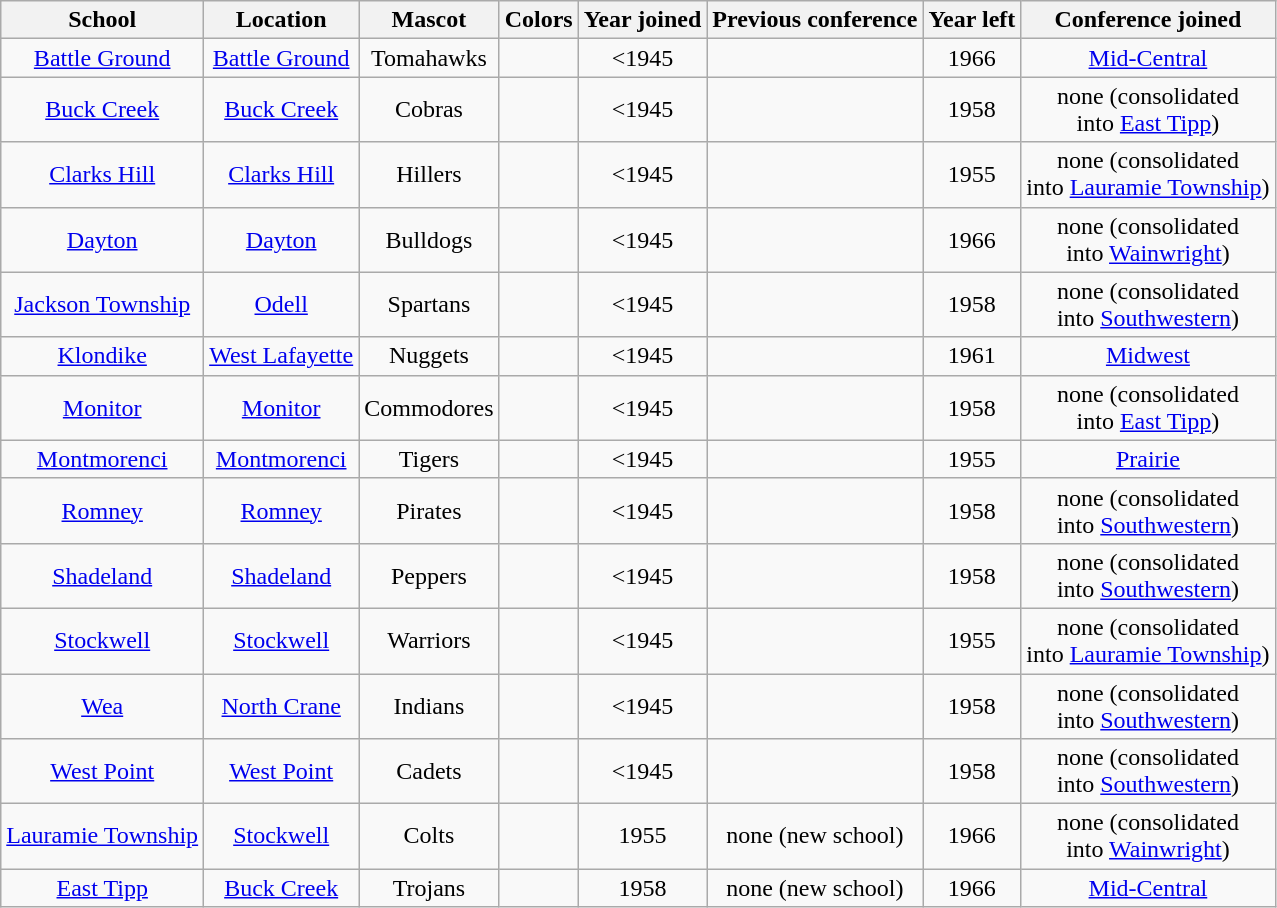<table class="wikitable" style="text-align:center;">
<tr>
<th>School</th>
<th>Location</th>
<th>Mascot</th>
<th>Colors</th>
<th>Year joined</th>
<th>Previous conference</th>
<th>Year left</th>
<th>Conference joined</th>
</tr>
<tr>
<td><a href='#'>Battle Ground</a></td>
<td><a href='#'>Battle Ground</a></td>
<td>Tomahawks</td>
<td> </td>
<td><1945</td>
<td></td>
<td>1966</td>
<td><a href='#'>Mid-Central</a></td>
</tr>
<tr>
<td><a href='#'>Buck Creek</a></td>
<td><a href='#'>Buck Creek</a></td>
<td>Cobras</td>
<td> </td>
<td><1945</td>
<td></td>
<td>1958</td>
<td>none (consolidated <br> into <a href='#'>East Tipp</a>)</td>
</tr>
<tr>
<td><a href='#'>Clarks Hill</a></td>
<td><a href='#'>Clarks Hill</a></td>
<td>Hillers</td>
<td> </td>
<td><1945</td>
<td></td>
<td>1955</td>
<td>none (consolidated <br> into <a href='#'>Lauramie Township</a>)</td>
</tr>
<tr>
<td><a href='#'>Dayton</a></td>
<td><a href='#'>Dayton</a></td>
<td>Bulldogs</td>
<td> </td>
<td><1945</td>
<td></td>
<td>1966</td>
<td>none (consolidated <br> into <a href='#'>Wainwright</a>)</td>
</tr>
<tr>
<td><a href='#'>Jackson Township</a></td>
<td><a href='#'>Odell</a></td>
<td>Spartans</td>
<td> </td>
<td><1945</td>
<td></td>
<td>1958</td>
<td>none (consolidated <br> into <a href='#'>Southwestern</a>)</td>
</tr>
<tr>
<td><a href='#'>Klondike</a></td>
<td><a href='#'>West Lafayette</a></td>
<td>Nuggets</td>
<td>  </td>
<td><1945</td>
<td></td>
<td>1961</td>
<td><a href='#'>Midwest</a></td>
</tr>
<tr>
<td><a href='#'>Monitor</a></td>
<td><a href='#'>Monitor</a></td>
<td>Commodores</td>
<td> </td>
<td><1945</td>
<td></td>
<td>1958</td>
<td>none (consolidated <br> into <a href='#'>East Tipp</a>)</td>
</tr>
<tr>
<td><a href='#'>Montmorenci</a></td>
<td><a href='#'>Montmorenci</a></td>
<td>Tigers</td>
<td> </td>
<td><1945</td>
<td></td>
<td>1955</td>
<td><a href='#'>Prairie</a></td>
</tr>
<tr>
<td><a href='#'>Romney</a></td>
<td><a href='#'>Romney</a></td>
<td>Pirates</td>
<td> </td>
<td><1945</td>
<td></td>
<td>1958</td>
<td>none (consolidated <br> into <a href='#'>Southwestern</a>)</td>
</tr>
<tr>
<td><a href='#'>Shadeland</a></td>
<td><a href='#'>Shadeland</a></td>
<td>Peppers</td>
<td> </td>
<td><1945</td>
<td></td>
<td>1958</td>
<td>none (consolidated <br> into <a href='#'>Southwestern</a>)</td>
</tr>
<tr>
<td><a href='#'>Stockwell</a></td>
<td><a href='#'>Stockwell</a></td>
<td>Warriors</td>
<td> </td>
<td><1945</td>
<td></td>
<td>1955</td>
<td>none (consolidated <br> into <a href='#'>Lauramie Township</a>)</td>
</tr>
<tr>
<td><a href='#'>Wea</a></td>
<td><a href='#'>North Crane</a></td>
<td>Indians</td>
<td> </td>
<td><1945</td>
<td></td>
<td>1958</td>
<td>none (consolidated <br> into <a href='#'>Southwestern</a>)</td>
</tr>
<tr>
<td><a href='#'>West Point</a></td>
<td><a href='#'>West Point</a></td>
<td>Cadets</td>
<td> </td>
<td><1945</td>
<td></td>
<td>1958</td>
<td>none (consolidated <br> into <a href='#'>Southwestern</a>)</td>
</tr>
<tr>
<td><a href='#'>Lauramie Township</a></td>
<td><a href='#'>Stockwell</a></td>
<td>Colts</td>
<td> </td>
<td>1955</td>
<td>none (new school)</td>
<td>1966</td>
<td>none (consolidated <br> into <a href='#'>Wainwright</a>)</td>
</tr>
<tr>
<td><a href='#'>East Tipp</a></td>
<td><a href='#'>Buck Creek</a></td>
<td>Trojans</td>
<td> </td>
<td>1958</td>
<td>none (new school)</td>
<td>1966</td>
<td><a href='#'>Mid-Central</a></td>
</tr>
</table>
